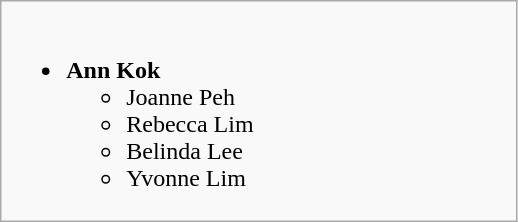<table class=wikitable>
<tr>
<td valign="top" width="50%"><br><div></div><ul><li><strong>Ann Kok </strong><ul><li>Joanne Peh</li><li>Rebecca Lim</li><li>Belinda Lee</li><li>Yvonne Lim</li></ul></li></ul></td>
</tr>
</table>
